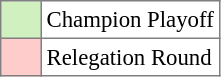<table bgcolor="#f7f8ff" cellpadding="3" cellspacing="0" border="1" style="font-size: 95%; border: gray solid 1px; border-collapse: collapse;text-align:center;">
<tr>
<td style="background: #D0F0C0;" width="20"></td>
<td bgcolor="#ffffff" align="left">Champion Playoff</td>
</tr>
<tr>
<td style="background: #FFCCCC;" width="20"></td>
<td bgcolor="#ffffff" align="left">Relegation Round</td>
</tr>
</table>
